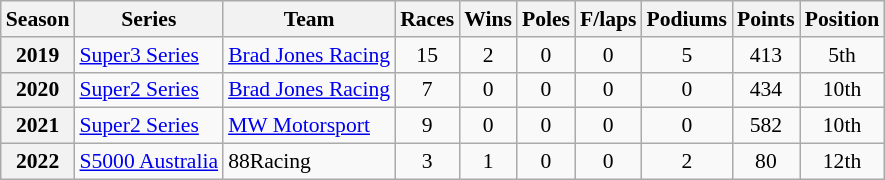<table class="wikitable" style="font-size: 90%; text-align:center">
<tr>
<th>Season</th>
<th>Series</th>
<th>Team</th>
<th>Races</th>
<th>Wins</th>
<th>Poles</th>
<th>F/laps</th>
<th>Podiums</th>
<th>Points</th>
<th>Position</th>
</tr>
<tr>
<th>2019</th>
<td align=left><a href='#'>Super3 Series</a></td>
<td align=left><a href='#'>Brad Jones Racing</a></td>
<td>15</td>
<td>2</td>
<td>0</td>
<td>0</td>
<td>5</td>
<td>413</td>
<td>5th</td>
</tr>
<tr>
<th>2020</th>
<td align=left><a href='#'>Super2 Series</a></td>
<td align=left><a href='#'>Brad Jones Racing</a></td>
<td>7</td>
<td>0</td>
<td>0</td>
<td>0</td>
<td>0</td>
<td>434</td>
<td>10th</td>
</tr>
<tr>
<th>2021</th>
<td align=left><a href='#'>Super2 Series</a></td>
<td align=left><a href='#'>MW Motorsport</a></td>
<td>9</td>
<td>0</td>
<td>0</td>
<td>0</td>
<td>0</td>
<td>582</td>
<td>10th</td>
</tr>
<tr>
<th>2022</th>
<td align=left><a href='#'>S5000 Australia</a></td>
<td align=left>88Racing</td>
<td>3</td>
<td>1</td>
<td>0</td>
<td>0</td>
<td>2</td>
<td>80</td>
<td>12th</td>
</tr>
</table>
